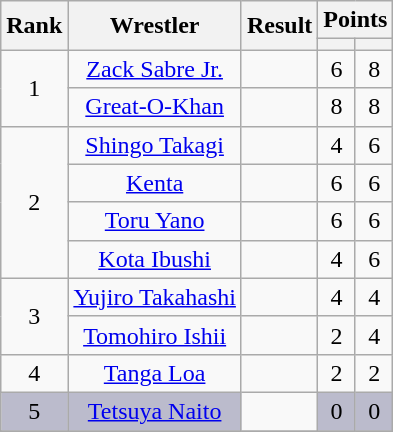<table class="wikitable mw-collapsible mw-collapsed" plainrowheaders sortable" style="text-align: center">
<tr>
<th scope="col" rowspan="2">Rank</th>
<th scope="col" rowspan="2">Wrestler</th>
<th scope="col" rowspan="2">Result</th>
<th scope="col" colspan="2">Points</th>
</tr>
<tr>
<th></th>
<th></th>
</tr>
<tr>
<td rowspan="2">1</td>
<td><a href='#'>Zack Sabre Jr.</a></td>
<td></td>
<td>6</td>
<td>8</td>
</tr>
<tr>
<td><a href='#'>Great-O-Khan</a></td>
<td></td>
<td>8</td>
<td>8</td>
</tr>
<tr>
<td rowspan="4">2</td>
<td><a href='#'>Shingo Takagi</a></td>
<td></td>
<td>4</td>
<td>6</td>
</tr>
<tr>
<td><a href='#'>Kenta</a></td>
<td></td>
<td>6</td>
<td>6</td>
</tr>
<tr>
<td><a href='#'>Toru Yano</a></td>
<td></td>
<td>6</td>
<td>6</td>
</tr>
<tr>
<td><a href='#'>Kota Ibushi</a></td>
<td></td>
<td>4</td>
<td>6</td>
</tr>
<tr>
<td rowspan="2">3</td>
<td><a href='#'>Yujiro Takahashi</a></td>
<td></td>
<td>4</td>
<td>4</td>
</tr>
<tr>
<td><a href='#'>Tomohiro Ishii</a></td>
<td></td>
<td>2</td>
<td>4</td>
</tr>
<tr>
<td>4</td>
<td><a href='#'>Tanga Loa</a></td>
<td></td>
<td>2</td>
<td>2</td>
</tr>
<tr>
<td style="background: #BBBBCC;">5</td>
<td style="background: #BBBBCC;"><a href='#'>Tetsuya Naito</a></td>
<td></td>
<td style="background: #BBBBCC;">0</td>
<td style="background: #BBBBCC;">0</td>
</tr>
<tr>
</tr>
</table>
